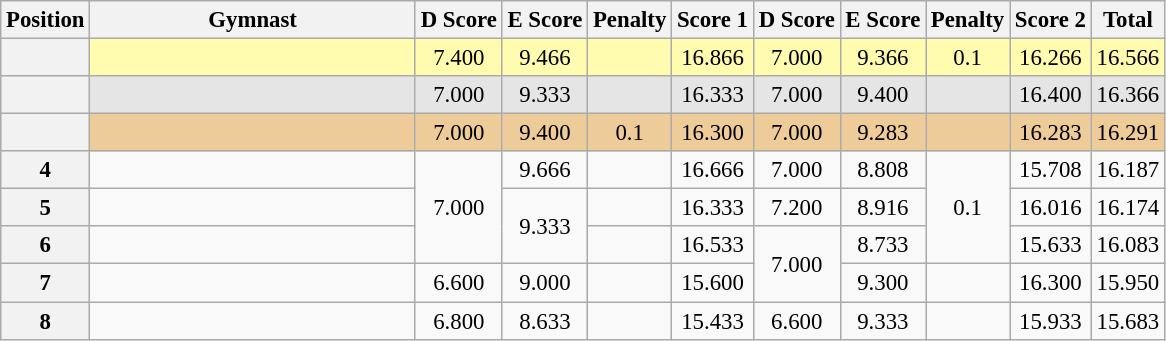<table class="wikitable sortable" style="text-align:center; font-size:95%">
<tr>
<th scope=col>Position</th>
<th scope="col" style="width:210px;">Gymnast</th>
<th scope=col>D Score</th>
<th scope=col>E Score</th>
<th scope=col>Penalty</th>
<th scope=col>Score 1</th>
<th scope=col>D Score</th>
<th scope=col>E Score</th>
<th scope=col>Penalty</th>
<th scope=col>Score 2</th>
<th scope=col>Total</th>
</tr>
<tr style="background:#fffcaf;">
<th scope=row></th>
<td style="text-align:left;"></td>
<td>7.400</td>
<td>9.466</td>
<td></td>
<td>16.866</td>
<td>7.000</td>
<td>9.366</td>
<td>0.1</td>
<td>16.266</td>
<td>16.566</td>
</tr>
<tr style="background:#e5e5e5;">
<th scope=row></th>
<td style="text-align:left;"></td>
<td>7.000</td>
<td>9.333</td>
<td></td>
<td>16.333</td>
<td>7.000</td>
<td>9.400</td>
<td></td>
<td>16.400</td>
<td>16.366</td>
</tr>
<tr style="background:#ec9;">
<th scope=row></th>
<td style="text-align:left;"></td>
<td>7.000</td>
<td>9.400</td>
<td>0.1</td>
<td>16.300</td>
<td>7.000</td>
<td>9.283</td>
<td></td>
<td>16.283</td>
<td>16.291</td>
</tr>
<tr>
<th scope=row>4</th>
<td style="text-align:left;"></td>
<td rowspan="3">7.000</td>
<td>9.666</td>
<td></td>
<td>16.666</td>
<td>7.000</td>
<td>8.808</td>
<td rowspan="3">0.1</td>
<td>15.708</td>
<td>16.187</td>
</tr>
<tr>
<th scope=row>5</th>
<td style="text-align:left;"></td>
<td rowspan="2">9.333</td>
<td></td>
<td>16.333</td>
<td>7.200</td>
<td>8.916</td>
<td>16.016</td>
<td>16.174</td>
</tr>
<tr>
<th scope=row>6</th>
<td style="text-align:left;"></td>
<td></td>
<td>16.533</td>
<td rowspan="2">7.000</td>
<td>8.733</td>
<td>15.633</td>
<td>16.083</td>
</tr>
<tr>
<th scope=row>7</th>
<td style="text-align:left;"></td>
<td>6.600</td>
<td>9.000</td>
<td></td>
<td>15.600</td>
<td>9.300</td>
<td></td>
<td>16.300</td>
<td>15.950</td>
</tr>
<tr>
<th scope=row>8</th>
<td style="text-align:left;"></td>
<td>6.800</td>
<td>8.633</td>
<td></td>
<td>15.433</td>
<td>6.600</td>
<td>9.333</td>
<td></td>
<td>15.933</td>
<td>15.683</td>
</tr>
</table>
